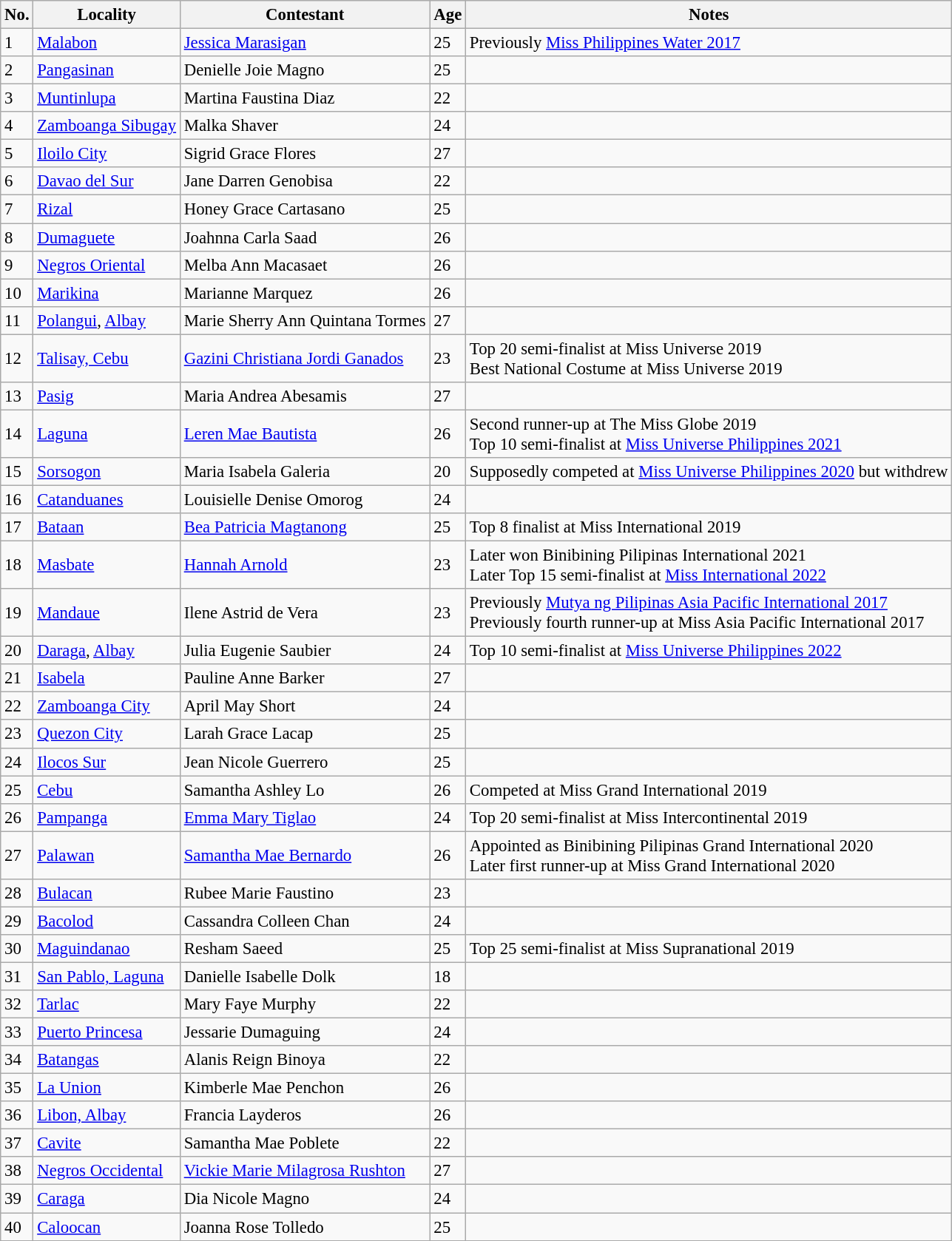<table class="wikitable sortable" style="font-size:95%;">
<tr>
<th>No.</th>
<th>Locality</th>
<th>Contestant</th>
<th>Age</th>
<th>Notes</th>
</tr>
<tr>
<td>1</td>
<td><a href='#'>Malabon</a></td>
<td><a href='#'>Jessica Marasigan</a></td>
<td>25</td>
<td>Previously <a href='#'>Miss Philippines Water 2017</a></td>
</tr>
<tr>
<td>2</td>
<td><a href='#'>Pangasinan</a></td>
<td>Denielle Joie Magno</td>
<td>25</td>
<td></td>
</tr>
<tr>
<td>3</td>
<td><a href='#'>Muntinlupa</a></td>
<td>Martina Faustina Diaz</td>
<td>22</td>
<td></td>
</tr>
<tr>
<td>4</td>
<td><a href='#'>Zamboanga Sibugay</a></td>
<td>Malka Shaver</td>
<td>24</td>
<td></td>
</tr>
<tr>
<td>5</td>
<td><a href='#'>Iloilo City</a></td>
<td>Sigrid Grace Flores</td>
<td>27</td>
<td></td>
</tr>
<tr>
<td>6</td>
<td><a href='#'>Davao del Sur</a></td>
<td>Jane Darren Genobisa</td>
<td>22</td>
<td></td>
</tr>
<tr>
<td>7</td>
<td><a href='#'>Rizal</a></td>
<td>Honey Grace Cartasano</td>
<td>25</td>
<td></td>
</tr>
<tr>
<td>8</td>
<td><a href='#'>Dumaguete</a></td>
<td>Joahnna Carla Saad</td>
<td>26</td>
<td></td>
</tr>
<tr>
<td>9</td>
<td><a href='#'>Negros Oriental</a></td>
<td>Melba Ann Macasaet</td>
<td>26</td>
<td></td>
</tr>
<tr>
<td>10</td>
<td><a href='#'>Marikina</a></td>
<td>Marianne Marquez</td>
<td>26</td>
<td></td>
</tr>
<tr>
<td>11</td>
<td><a href='#'>Polangui</a>, <a href='#'>Albay</a></td>
<td>Marie Sherry Ann Quintana Tormes</td>
<td>27</td>
<td></td>
</tr>
<tr>
<td>12</td>
<td><a href='#'>Talisay, Cebu</a></td>
<td><a href='#'>Gazini Christiana Jordi Ganados</a></td>
<td>23</td>
<td>Top 20 semi-finalist at Miss Universe 2019<br>Best National Costume at Miss Universe 2019</td>
</tr>
<tr>
<td>13</td>
<td><a href='#'>Pasig</a></td>
<td>Maria Andrea Abesamis</td>
<td>27</td>
<td></td>
</tr>
<tr>
<td>14</td>
<td><a href='#'>Laguna</a></td>
<td><a href='#'>Leren Mae Bautista</a></td>
<td>26</td>
<td>Second runner-up at The Miss Globe 2019<br>Top 10 semi-finalist at <a href='#'>Miss Universe Philippines 2021</a></td>
</tr>
<tr>
<td>15</td>
<td><a href='#'>Sorsogon</a></td>
<td>Maria Isabela Galeria</td>
<td>20</td>
<td>Supposedly competed at <a href='#'>Miss Universe Philippines 2020</a> but withdrew</td>
</tr>
<tr>
<td>16</td>
<td><a href='#'>Catanduanes</a></td>
<td>Louisielle Denise Omorog</td>
<td>24</td>
<td></td>
</tr>
<tr>
<td>17</td>
<td><a href='#'>Bataan</a></td>
<td><a href='#'>Bea Patricia Magtanong</a></td>
<td>25</td>
<td>Top 8 finalist at Miss International 2019</td>
</tr>
<tr>
<td>18</td>
<td><a href='#'>Masbate</a></td>
<td><a href='#'>Hannah Arnold</a></td>
<td>23</td>
<td>Later won Binibining Pilipinas International 2021<br>Later Top 15 semi-finalist at <a href='#'>Miss International 2022</a></td>
</tr>
<tr>
<td>19</td>
<td><a href='#'>Mandaue</a></td>
<td>Ilene Astrid de Vera</td>
<td>23</td>
<td>Previously <a href='#'>Mutya ng Pilipinas Asia Pacific International 2017</a><br>Previously fourth runner-up at Miss Asia Pacific International 2017</td>
</tr>
<tr>
<td>20</td>
<td><a href='#'>Daraga</a>, <a href='#'>Albay</a></td>
<td>Julia Eugenie Saubier</td>
<td>24</td>
<td>Top 10 semi-finalist at <a href='#'>Miss Universe Philippines 2022</a></td>
</tr>
<tr>
<td>21</td>
<td><a href='#'>Isabela</a></td>
<td>Pauline Anne Barker</td>
<td>27</td>
<td></td>
</tr>
<tr>
<td>22</td>
<td><a href='#'>Zamboanga City</a></td>
<td>April May Short</td>
<td>24</td>
<td></td>
</tr>
<tr>
<td>23</td>
<td><a href='#'>Quezon City</a></td>
<td>Larah Grace Lacap</td>
<td>25</td>
<td></td>
</tr>
<tr>
<td>24</td>
<td><a href='#'>Ilocos Sur</a></td>
<td>Jean Nicole Guerrero</td>
<td>25</td>
<td></td>
</tr>
<tr>
<td>25</td>
<td><a href='#'>Cebu</a></td>
<td>Samantha Ashley Lo</td>
<td>26</td>
<td>Competed at Miss Grand International 2019</td>
</tr>
<tr>
<td>26</td>
<td><a href='#'>Pampanga</a></td>
<td><a href='#'>Emma Mary Tiglao</a></td>
<td>24</td>
<td>Top 20 semi-finalist at Miss Intercontinental 2019</td>
</tr>
<tr>
<td>27</td>
<td><a href='#'>Palawan</a></td>
<td><a href='#'>Samantha Mae Bernardo</a></td>
<td>26</td>
<td>Appointed as Binibining Pilipinas Grand International 2020<br>Later first runner-up at Miss Grand International 2020</td>
</tr>
<tr>
<td>28</td>
<td><a href='#'>Bulacan</a></td>
<td>Rubee Marie Faustino</td>
<td>23</td>
<td></td>
</tr>
<tr>
<td>29</td>
<td><a href='#'>Bacolod</a></td>
<td>Cassandra Colleen Chan</td>
<td>24</td>
<td></td>
</tr>
<tr>
<td>30</td>
<td><a href='#'>Maguindanao</a></td>
<td>Resham Saeed</td>
<td>25</td>
<td>Top 25 semi-finalist at Miss Supranational 2019</td>
</tr>
<tr>
<td>31</td>
<td><a href='#'>San Pablo, Laguna</a></td>
<td>Danielle Isabelle Dolk</td>
<td>18</td>
<td></td>
</tr>
<tr>
<td>32</td>
<td><a href='#'>Tarlac</a></td>
<td>Mary Faye Murphy</td>
<td>22</td>
<td></td>
</tr>
<tr>
<td>33</td>
<td><a href='#'>Puerto Princesa</a></td>
<td>Jessarie Dumaguing</td>
<td>24</td>
<td></td>
</tr>
<tr>
<td>34</td>
<td><a href='#'>Batangas</a></td>
<td>Alanis Reign Binoya</td>
<td>22</td>
<td></td>
</tr>
<tr>
<td>35</td>
<td><a href='#'>La Union</a></td>
<td>Kimberle Mae Penchon</td>
<td>26</td>
<td></td>
</tr>
<tr>
<td>36</td>
<td><a href='#'>Libon, Albay</a></td>
<td>Francia Layderos</td>
<td>26</td>
<td></td>
</tr>
<tr>
<td>37</td>
<td><a href='#'>Cavite</a></td>
<td>Samantha Mae Poblete</td>
<td>22</td>
<td></td>
</tr>
<tr>
<td>38</td>
<td><a href='#'>Negros Occidental</a></td>
<td><a href='#'>Vickie Marie Milagrosa Rushton</a></td>
<td>27</td>
<td></td>
</tr>
<tr>
<td>39</td>
<td><a href='#'>Caraga</a></td>
<td>Dia Nicole Magno</td>
<td>24</td>
<td></td>
</tr>
<tr>
<td>40</td>
<td><a href='#'>Caloocan</a></td>
<td>Joanna Rose Tolledo</td>
<td>25</td>
<td></td>
</tr>
</table>
